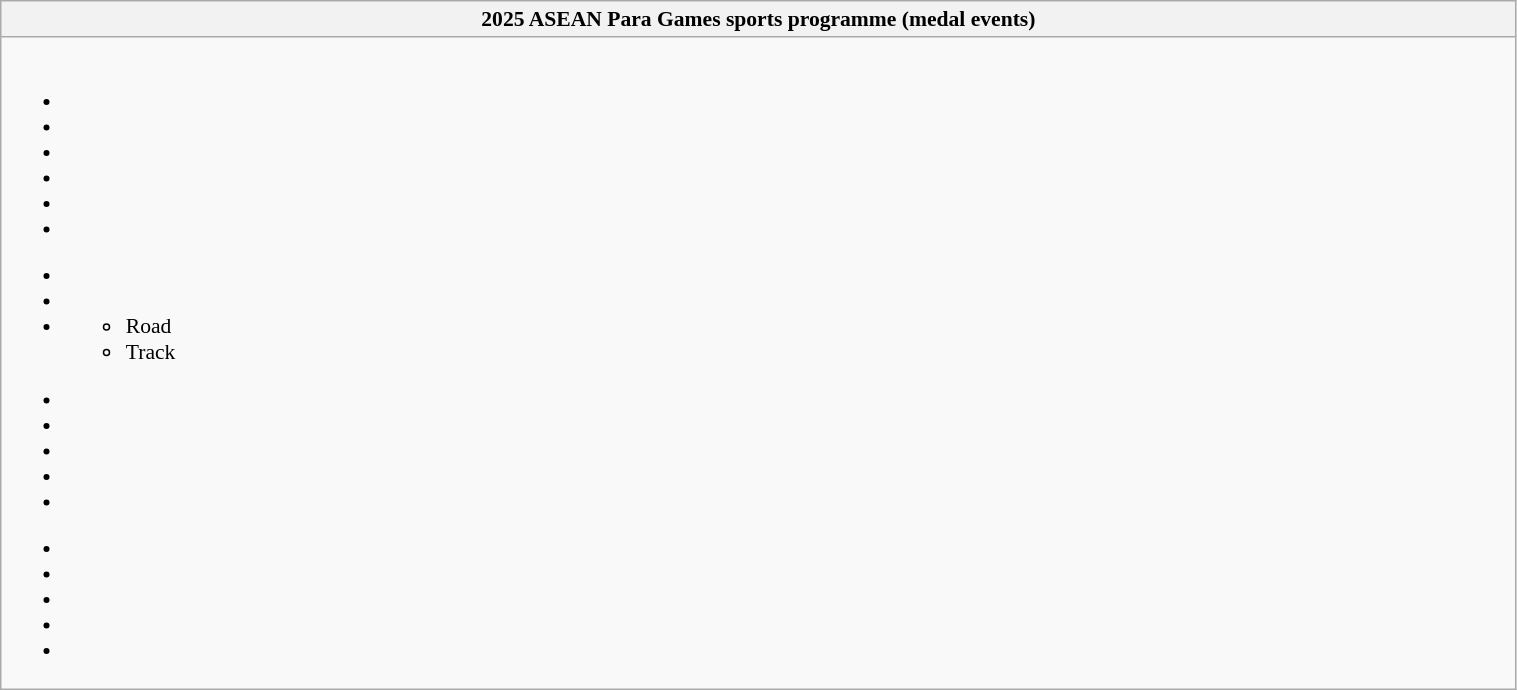<table class="wikitable mw-collapsible" style="white-space:nowrap; width:80%; font-size:90%;">
<tr>
<th>2025 ASEAN Para Games sports programme (medal events)</th>
</tr>
<tr>
<td><br>
<ul><li></li><li></li><li></li><li></li><li></li><li></li></ul><ul><li></li><li></li><li><ul><li>Road</li><li>Track</li></ul></li></ul><ul><li></li><li></li><li></li><li></li><li></li></ul><ul><li></li><li></li><li></li><li></li><li></li></ul></td>
</tr>
</table>
